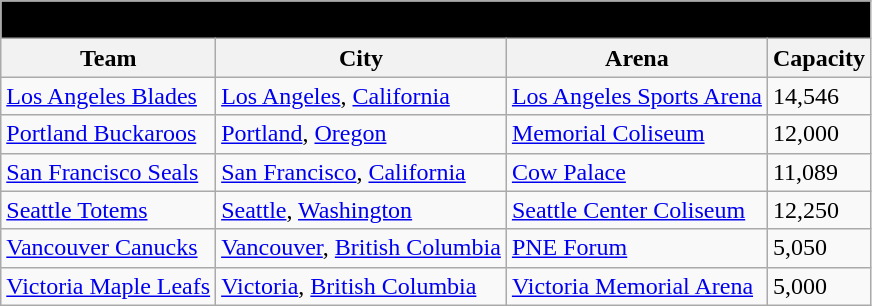<table class="wikitable" style="width:auto">
<tr>
<td bgcolor="#000000" align="center" colspan="6"><strong><span>1964–65 Western Hockey League</span></strong></td>
</tr>
<tr>
<th>Team</th>
<th>City</th>
<th>Arena</th>
<th>Capacity</th>
</tr>
<tr>
<td><a href='#'>Los Angeles Blades</a></td>
<td><a href='#'>Los Angeles</a>, <a href='#'>California</a></td>
<td><a href='#'>Los Angeles Sports Arena</a></td>
<td>14,546</td>
</tr>
<tr>
<td><a href='#'>Portland Buckaroos</a></td>
<td><a href='#'>Portland</a>, <a href='#'>Oregon</a></td>
<td><a href='#'>Memorial Coliseum</a></td>
<td>12,000</td>
</tr>
<tr>
<td><a href='#'>San Francisco Seals</a></td>
<td><a href='#'>San Francisco</a>, <a href='#'>California</a></td>
<td><a href='#'>Cow Palace</a></td>
<td>11,089</td>
</tr>
<tr>
<td><a href='#'>Seattle Totems</a></td>
<td><a href='#'>Seattle</a>, <a href='#'>Washington</a></td>
<td><a href='#'>Seattle Center Coliseum</a></td>
<td>12,250</td>
</tr>
<tr>
<td><a href='#'>Vancouver Canucks</a></td>
<td><a href='#'>Vancouver</a>, <a href='#'>British Columbia</a></td>
<td><a href='#'>PNE Forum</a></td>
<td>5,050</td>
</tr>
<tr>
<td><a href='#'>Victoria Maple Leafs</a></td>
<td><a href='#'>Victoria</a>, <a href='#'>British Columbia</a></td>
<td><a href='#'>Victoria Memorial Arena</a></td>
<td>5,000</td>
</tr>
</table>
